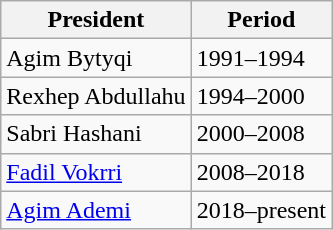<table class="wikitable">
<tr>
<th>President</th>
<th>Period</th>
</tr>
<tr>
<td> Agim Bytyqi</td>
<td>1991–1994</td>
</tr>
<tr>
<td> Rexhep Abdullahu</td>
<td>1994–2000</td>
</tr>
<tr>
<td> Sabri Hashani</td>
<td>2000–2008</td>
</tr>
<tr>
<td> <a href='#'>Fadil Vokrri</a></td>
<td>2008–2018</td>
</tr>
<tr>
<td> <a href='#'>Agim Ademi</a></td>
<td>2018–present</td>
</tr>
</table>
